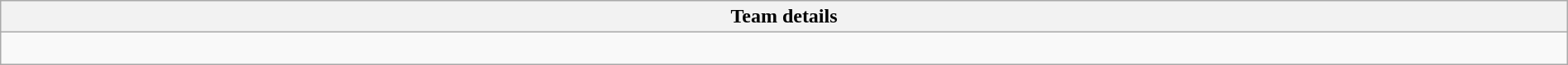<table class="wikitable collapsible collapsed" style="width:100%">
<tr>
<th>Team details</th>
</tr>
<tr>
<td><br></td>
</tr>
</table>
